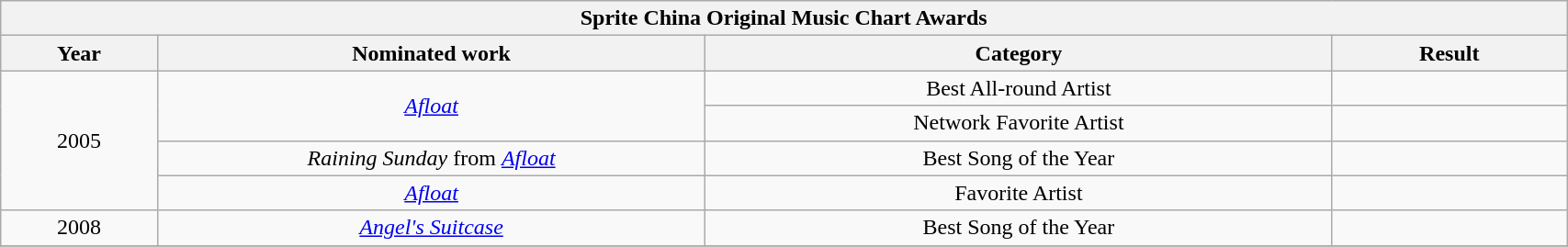<table width="90%" class="wikitable">
<tr>
<th colspan="4" align="center">Sprite China Original Music Chart Awards</th>
</tr>
<tr>
<th width="10%">Year</th>
<th width="35%">Nominated work</th>
<th width="40%">Category</th>
<th width="15%">Result</th>
</tr>
<tr>
<td align="center" rowspan=4>2005</td>
<td align="center" rowspan=2><em><a href='#'>Afloat</a></em></td>
<td align="center">Best All-round Artist</td>
<td></td>
</tr>
<tr>
<td align="center">Network Favorite Artist</td>
<td></td>
</tr>
<tr>
<td align="center"><em>Raining Sunday</em> from <em><a href='#'>Afloat</a></em></td>
<td align="center">Best Song of the Year</td>
<td></td>
</tr>
<tr>
<td align="center"><em><a href='#'>Afloat</a></em></td>
<td align="center">Favorite Artist</td>
<td></td>
</tr>
<tr>
<td align="center">2008</td>
<td align="center"><em><a href='#'>Angel's Suitcase</a></em></td>
<td align="center">Best Song of the Year</td>
<td></td>
</tr>
<tr>
</tr>
</table>
